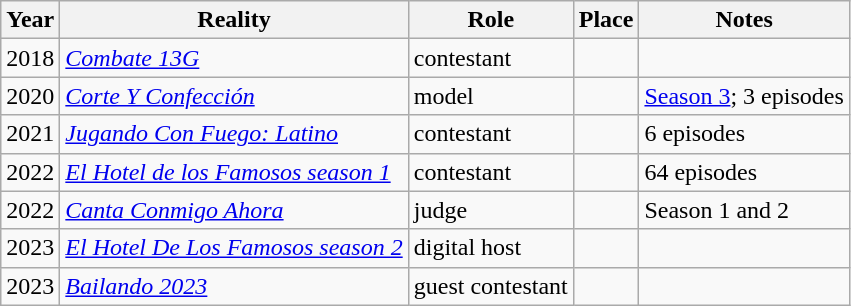<table class="wikitable">
<tr>
<th>Year</th>
<th>Reality</th>
<th>Role</th>
<th>Place</th>
<th>Notes</th>
</tr>
<tr>
<td>2018</td>
<td><em><a href='#'>Combate 13G</a></em></td>
<td>contestant</td>
<td></td>
<td></td>
</tr>
<tr>
<td>2020</td>
<td><em><a href='#'>Corte Y Confección</a></em></td>
<td>model</td>
<td></td>
<td><a href='#'>Season 3</a>; 3 episodes</td>
</tr>
<tr>
<td>2021</td>
<td><em><a href='#'>Jugando Con Fuego: Latino</a></em></td>
<td>contestant</td>
<td></td>
<td>6 episodes</td>
</tr>
<tr>
<td>2022</td>
<td><em><a href='#'>El Hotel de los Famosos season 1</a></em></td>
<td>contestant</td>
<td></td>
<td>64 episodes</td>
</tr>
<tr>
<td>2022</td>
<td><em><a href='#'>Canta Conmigo Ahora</a></em></td>
<td>judge</td>
<td></td>
<td>Season 1 and 2</td>
</tr>
<tr>
<td>2023</td>
<td><em><a href='#'>El Hotel De Los Famosos season 2</a></em></td>
<td>digital host</td>
<td></td>
<td></td>
</tr>
<tr>
<td>2023</td>
<td><em><a href='#'>Bailando 2023</a></em></td>
<td>guest contestant</td>
<td></td>
<td></td>
</tr>
</table>
